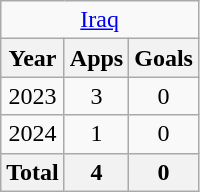<table class="wikitable" style="text-align:center">
<tr>
<td colspan="8"><a href='#'>Iraq</a></td>
</tr>
<tr>
<th>Year</th>
<th>Apps</th>
<th>Goals</th>
</tr>
<tr>
<td>2023</td>
<td>3</td>
<td>0</td>
</tr>
<tr>
<td>2024</td>
<td>1</td>
<td>0</td>
</tr>
<tr>
<th>Total</th>
<th>4</th>
<th>0</th>
</tr>
</table>
